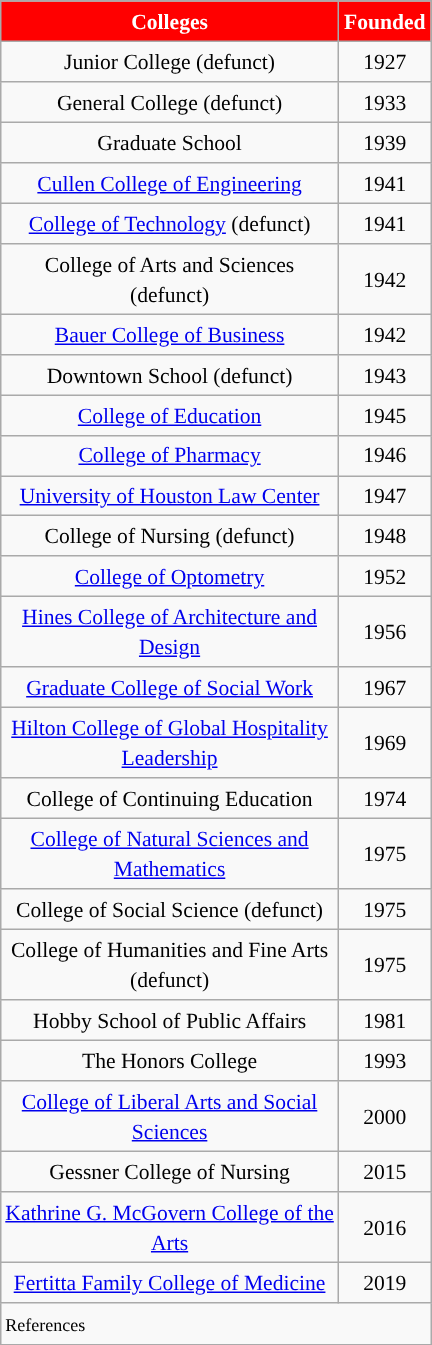<table class="wikitable" style="float:right; margin-left:1em; font-size:90%; line-height:1.4em; width:20em;">
<tr>
</tr>
<tr style="background:red; color:white; text-align:center;">
<td><strong>Colleges</strong></td>
<td><strong>Founded</strong></td>
</tr>
<tr style="text-align:center;">
<td>Junior College (defunct)</td>
<td>1927</td>
</tr>
<tr style="text-align:center;">
<td>General College (defunct)</td>
<td>1933</td>
</tr>
<tr style="text-align:center;">
<td>Graduate School</td>
<td>1939</td>
</tr>
<tr style="text-align:center;">
<td><a href='#'>Cullen College of Engineering</a></td>
<td>1941</td>
</tr>
<tr style="text-align:center;">
<td><a href='#'>College of Technology</a> (defunct)</td>
<td>1941</td>
</tr>
<tr style="text-align:center;">
<td>College of Arts and Sciences (defunct)</td>
<td>1942</td>
</tr>
<tr style="text-align:center;">
<td><a href='#'>Bauer College of Business</a></td>
<td>1942</td>
</tr>
<tr style="text-align:center;">
<td>Downtown School (defunct)</td>
<td>1943</td>
</tr>
<tr style="text-align:center;">
<td><a href='#'>College of Education</a></td>
<td>1945</td>
</tr>
<tr style="text-align:center;">
<td><a href='#'>College of Pharmacy</a></td>
<td>1946</td>
</tr>
<tr style="text-align:center;">
<td><a href='#'>University of Houston Law Center</a></td>
<td>1947</td>
</tr>
<tr style="text-align:center;">
<td>College of Nursing (defunct)</td>
<td>1948</td>
</tr>
<tr style="text-align:center;">
<td><a href='#'>College of Optometry</a></td>
<td>1952</td>
</tr>
<tr style="text-align:center;">
<td><a href='#'>Hines College of Architecture and Design</a></td>
<td>1956</td>
</tr>
<tr style="text-align:center;">
<td><a href='#'>Graduate College of Social Work</a></td>
<td>1967</td>
</tr>
<tr style="text-align:center;">
<td><a href='#'>Hilton College of Global Hospitality Leadership</a></td>
<td>1969</td>
</tr>
<tr style="text-align:center;">
<td>College of Continuing Education</td>
<td>1974</td>
</tr>
<tr style="text-align:center;">
<td><a href='#'>College of Natural Sciences and Mathematics</a></td>
<td>1975</td>
</tr>
<tr style="text-align:center;">
<td>College of Social Science (defunct)</td>
<td>1975</td>
</tr>
<tr style="text-align:center;">
<td>College of Humanities and Fine Arts (defunct)</td>
<td>1975</td>
</tr>
<tr style="text-align:center;">
<td>Hobby School of Public Affairs</td>
<td>1981</td>
</tr>
<tr style="text-align:center;">
<td>The Honors College</td>
<td>1993</td>
</tr>
<tr style="text-align:center;">
<td><a href='#'>College of Liberal Arts and Social Sciences</a></td>
<td>2000</td>
</tr>
<tr style="text-align:center;">
<td>Gessner College of Nursing</td>
<td>2015</td>
</tr>
<tr style="text-align:center;">
<td><a href='#'>Kathrine G. McGovern College of the Arts</a></td>
<td>2016</td>
</tr>
<tr style="text-align:center;">
<td><a href='#'>Fertitta Family College of Medicine</a></td>
<td>2019</td>
</tr>
<tr>
<td colspan="2"><small>References</small></td>
</tr>
<tr>
</tr>
</table>
